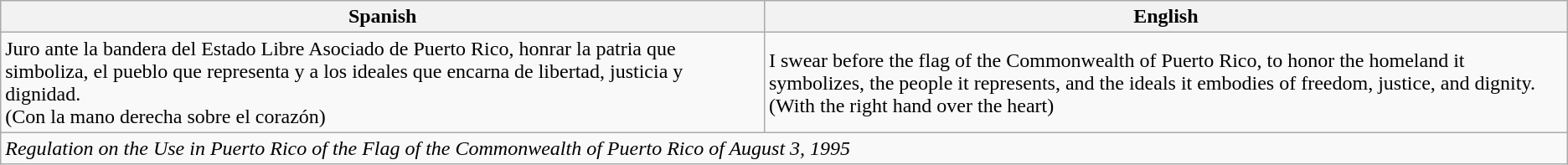<table class="wikitable">
<tr>
<th>Spanish</th>
<th>English</th>
</tr>
<tr>
<td>Juro ante la bandera del Estado Libre Asociado de Puerto Rico, honrar la patria que simboliza, el pueblo que representa y a los ideales que encarna de libertad, justicia y dignidad. <br>(Con la mano derecha sobre el corazón)</td>
<td>I swear before the flag of the Commonwealth of Puerto Rico, to honor the homeland it symbolizes, the people it represents, and the ideals it embodies of freedom, justice, and dignity. <br>(With the right hand over the heart)</td>
</tr>
<tr>
<td colspan=2><em>Regulation on the Use in Puerto Rico of the Flag of the Commonwealth of Puerto Rico of August 3, 1995</em></td>
</tr>
</table>
